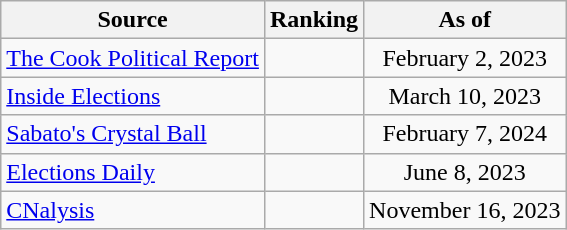<table class="wikitable" style="text-align:center">
<tr>
<th>Source</th>
<th>Ranking</th>
<th>As of</th>
</tr>
<tr>
<td align=left><a href='#'>The Cook Political Report</a></td>
<td></td>
<td>February 2, 2023</td>
</tr>
<tr>
<td align=left><a href='#'>Inside Elections</a></td>
<td></td>
<td>March 10, 2023</td>
</tr>
<tr>
<td align=left><a href='#'>Sabato's Crystal Ball</a></td>
<td></td>
<td>February 7, 2024</td>
</tr>
<tr>
<td align=left><a href='#'>Elections Daily</a></td>
<td></td>
<td>June 8, 2023</td>
</tr>
<tr>
<td align=left><a href='#'>CNalysis</a></td>
<td></td>
<td>November 16, 2023</td>
</tr>
</table>
